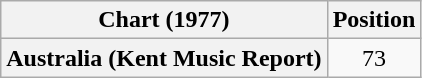<table class="wikitable sortable plainrowheaders">
<tr>
<th>Chart (1977)</th>
<th>Position</th>
</tr>
<tr>
<th scope="row">Australia (Kent Music Report)</th>
<td align="center">73</td>
</tr>
</table>
